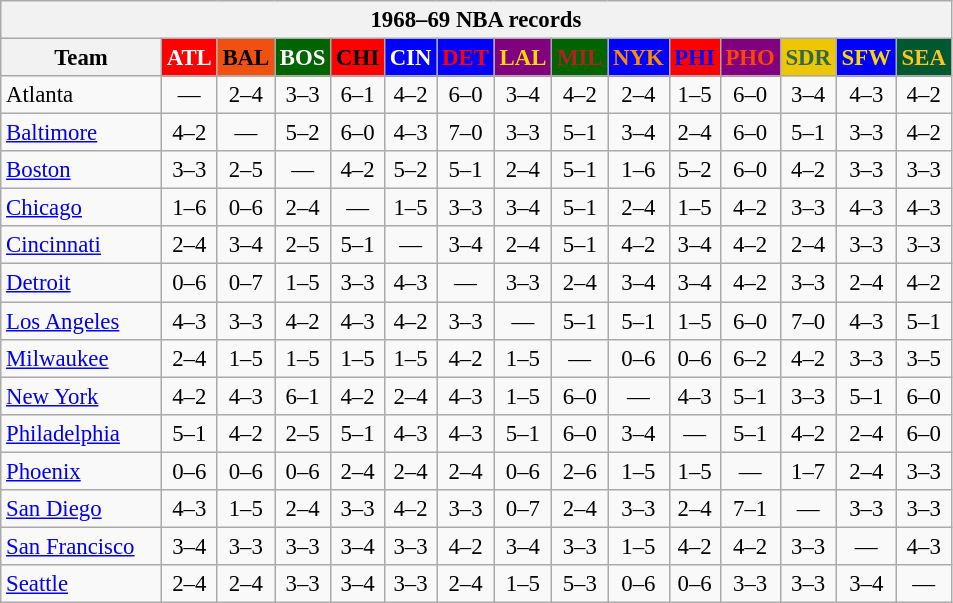<table class="wikitable" style="font-size:95%; text-align:center;">
<tr>
<th colspan=15>1968–69 NBA records</th>
</tr>
<tr>
<th width=100>Team</th>
<th style="background:#FF0000;color:#FFFFFF;width=35">ATL</th>
<th style="background:#F15110;color:#000000;width=35">BAL</th>
<th style="background:#006400;color:#FFFFFF;width=35">BOS</th>
<th style="background:#FF0000;color:#000000;width=35">CHI</th>
<th style="background:#0000FF;color:#FFFFFF;width=35">CIN</th>
<th style="background:#0000FF;color:#FF0000;width=35">DET</th>
<th style="background:#800080;color:#FFD700;width=35">LAL</th>
<th style="background:#006400;color:#B22222;width=35">MIL</th>
<th style="background:#0000FF;color:#FF8C00;width=35">NYK</th>
<th style="background:#FF0000;color:#0000FF;width=35">PHI</th>
<th style="background:#800080;color:#FF4500;width=35">PHO</th>
<th style="background:#EDC802;color:#356746;width=35">SDR</th>
<th style="background:#0000FF;color:#FFD700;width=35">SFW</th>
<th style="background:#005831;color:#FFC322;width=35">SEA</th>
</tr>
<tr>
<td style="text-align:left;">Atlanta</td>
<td>—</td>
<td>2–4</td>
<td>3–3</td>
<td>6–1</td>
<td>4–2</td>
<td>6–0</td>
<td>3–4</td>
<td>4–2</td>
<td>2–4</td>
<td>1–5</td>
<td>6–0</td>
<td>3–4</td>
<td>4–3</td>
<td>4–2</td>
</tr>
<tr>
<td style="text-align:left;"><a href='#'>Baltimore</a></td>
<td>4–2</td>
<td>—</td>
<td>5–2</td>
<td>6–0</td>
<td>4–3</td>
<td>7–0</td>
<td>3–3</td>
<td>5–1</td>
<td>3–4</td>
<td>2–4</td>
<td>6–0</td>
<td>5–1</td>
<td>3–3</td>
<td>4–2</td>
</tr>
<tr>
<td style="text-align:left;"><a href='#'>Boston</a></td>
<td>3–3</td>
<td>2–5</td>
<td>—</td>
<td>4–2</td>
<td>5–2</td>
<td>5–1</td>
<td>2–4</td>
<td>5–1</td>
<td>1–6</td>
<td>5–2</td>
<td>6–0</td>
<td>4–2</td>
<td>3–3</td>
<td>3–3</td>
</tr>
<tr>
<td style="text-align:left;"><a href='#'>Chicago</a></td>
<td>1–6</td>
<td>0–6</td>
<td>2–4</td>
<td>—</td>
<td>1–5</td>
<td>3–3</td>
<td>3–4</td>
<td>5–1</td>
<td>2–4</td>
<td>1–5</td>
<td>4–2</td>
<td>3–3</td>
<td>4–3</td>
<td>4–3</td>
</tr>
<tr>
<td style="text-align:left;"><a href='#'>Cincinnati</a></td>
<td>2–4</td>
<td>3–4</td>
<td>2–5</td>
<td>5–1</td>
<td>—</td>
<td>3–4</td>
<td>2–4</td>
<td>5–1</td>
<td>4–2</td>
<td>3–4</td>
<td>4–2</td>
<td>2–4</td>
<td>3–3</td>
<td>3–3</td>
</tr>
<tr>
<td style="text-align:left;"><a href='#'>Detroit</a></td>
<td>0–6</td>
<td>0–7</td>
<td>1–5</td>
<td>3–3</td>
<td>4–3</td>
<td>—</td>
<td>3–3</td>
<td>2–4</td>
<td>3–4</td>
<td>3–4</td>
<td>4–2</td>
<td>3–3</td>
<td>2–4</td>
<td>4–2</td>
</tr>
<tr>
<td style="text-align:left;"><a href='#'>Los Angeles</a></td>
<td>4–3</td>
<td>3–3</td>
<td>4–2</td>
<td>4–3</td>
<td>4–2</td>
<td>3–3</td>
<td>—</td>
<td>5–1</td>
<td>5–1</td>
<td>1–5</td>
<td>6–0</td>
<td>7–0</td>
<td>4–3</td>
<td>5–1</td>
</tr>
<tr>
<td style="text-align:left;"><a href='#'>Milwaukee</a></td>
<td>2–4</td>
<td>1–5</td>
<td>1–5</td>
<td>1–5</td>
<td>1–5</td>
<td>4–2</td>
<td>1–5</td>
<td>—</td>
<td>0–6</td>
<td>0–6</td>
<td>6–2</td>
<td>4–2</td>
<td>3–3</td>
<td>3–5</td>
</tr>
<tr>
<td style="text-align:left;"><a href='#'>New York</a></td>
<td>4–2</td>
<td>4–3</td>
<td>6–1</td>
<td>4–2</td>
<td>2–4</td>
<td>4–3</td>
<td>1–5</td>
<td>6–0</td>
<td>—</td>
<td>4–3</td>
<td>5–1</td>
<td>3–3</td>
<td>5–1</td>
<td>6–0</td>
</tr>
<tr>
<td style="text-align:left;"><a href='#'>Philadelphia</a></td>
<td>5–1</td>
<td>4–2</td>
<td>2–5</td>
<td>5–1</td>
<td>4–3</td>
<td>4–3</td>
<td>5–1</td>
<td>6–0</td>
<td>3–4</td>
<td>—</td>
<td>5–1</td>
<td>4–2</td>
<td>2–4</td>
<td>6–0</td>
</tr>
<tr>
<td style="text-align:left;"><a href='#'>Phoenix</a></td>
<td>0–6</td>
<td>0–6</td>
<td>0–6</td>
<td>2–4</td>
<td>2–4</td>
<td>2–4</td>
<td>0–6</td>
<td>2–6</td>
<td>1–5</td>
<td>1–5</td>
<td>—</td>
<td>1–7</td>
<td>2–4</td>
<td>3–3</td>
</tr>
<tr>
<td style="text-align:left;"><a href='#'>San Diego</a></td>
<td>4–3</td>
<td>1–5</td>
<td>2–4</td>
<td>3–3</td>
<td>4–2</td>
<td>3–3</td>
<td>0–7</td>
<td>2–4</td>
<td>3–3</td>
<td>2–4</td>
<td>7–1</td>
<td>—</td>
<td>3–3</td>
<td>3–3</td>
</tr>
<tr>
<td style="text-align:left;"><a href='#'>San Francisco</a></td>
<td>3–4</td>
<td>3–3</td>
<td>3–3</td>
<td>3–4</td>
<td>3–3</td>
<td>4–2</td>
<td>3–4</td>
<td>3–3</td>
<td>1–5</td>
<td>4–2</td>
<td>4–2</td>
<td>3–3</td>
<td>—</td>
<td>4–3</td>
</tr>
<tr>
<td style="text-align:left;"><a href='#'>Seattle</a></td>
<td>2–4</td>
<td>2–4</td>
<td>3–3</td>
<td>3–4</td>
<td>3–3</td>
<td>2–4</td>
<td>1–5</td>
<td>5–3</td>
<td>0–6</td>
<td>0–6</td>
<td>3–3</td>
<td>3–3</td>
<td>3–4</td>
<td>—</td>
</tr>
</table>
